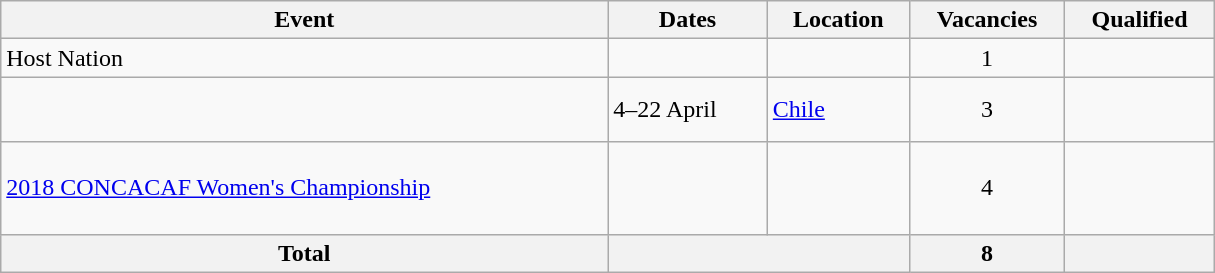<table class="wikitable" width=810>
<tr>
<th>Event</th>
<th>Dates</th>
<th>Location</th>
<th>Vacancies</th>
<th>Qualified</th>
</tr>
<tr>
<td>Host Nation</td>
<td></td>
<td></td>
<td align=center>1</td>
<td></td>
</tr>
<tr>
<td></td>
<td>4–22 April</td>
<td> <a href='#'>Chile</a></td>
<td align=center>3</td>
<td><br><br></td>
</tr>
<tr>
<td><a href='#'>2018 CONCACAF Women's Championship</a></td>
<td></td>
<td></td>
<td align=center>4</td>
<td><br><br><br></td>
</tr>
<tr>
<th>Total</th>
<th colspan="2"></th>
<th>8</th>
<th></th>
</tr>
</table>
